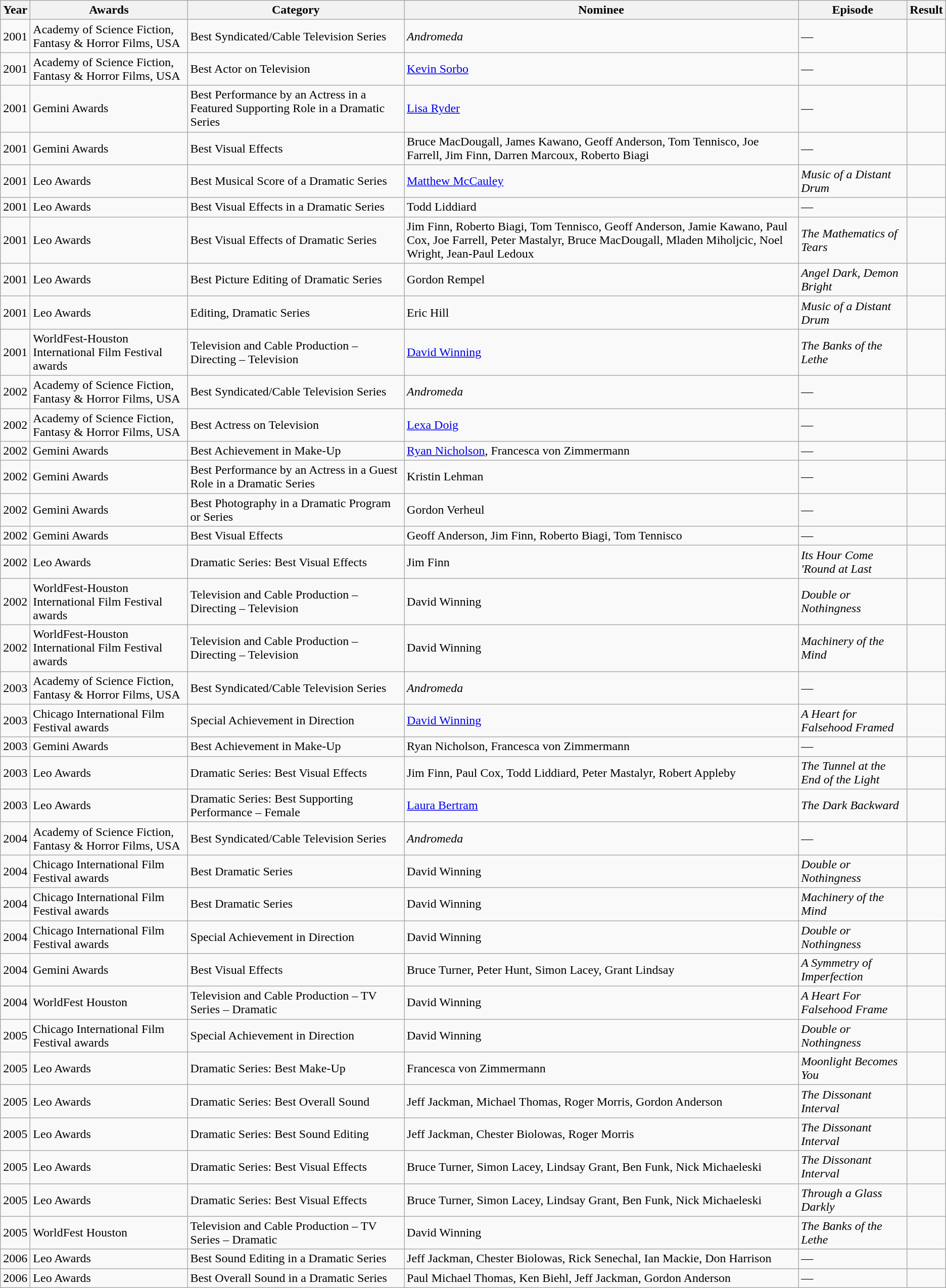<table class="wikitable sortable">
<tr>
<th>Year</th>
<th>Awards</th>
<th>Category</th>
<th>Nominee</th>
<th>Episode</th>
<th>Result</th>
</tr>
<tr>
<td>2001</td>
<td>Academy of Science Fiction, Fantasy & Horror Films, USA</td>
<td>Best Syndicated/Cable Television Series</td>
<td><em>Andromeda</em></td>
<td>—</td>
<td></td>
</tr>
<tr>
<td>2001</td>
<td>Academy of Science Fiction, Fantasy & Horror Films, USA</td>
<td>Best Actor on Television</td>
<td><a href='#'>Kevin Sorbo</a></td>
<td>—</td>
<td></td>
</tr>
<tr>
<td>2001</td>
<td>Gemini Awards</td>
<td>Best Performance by an Actress in a Featured Supporting Role in a Dramatic Series</td>
<td><a href='#'>Lisa Ryder</a></td>
<td>—</td>
<td></td>
</tr>
<tr>
<td>2001</td>
<td>Gemini Awards</td>
<td>Best Visual Effects</td>
<td>Bruce MacDougall, James Kawano, Geoff Anderson, Tom Tennisco, Joe Farrell, Jim Finn, Darren Marcoux, Roberto Biagi</td>
<td>—</td>
<td></td>
</tr>
<tr>
<td>2001</td>
<td>Leo Awards</td>
<td>Best Musical Score of a Dramatic Series</td>
<td><a href='#'>Matthew McCauley</a></td>
<td><em>Music of a Distant Drum</em></td>
<td></td>
</tr>
<tr>
<td>2001</td>
<td>Leo Awards</td>
<td>Best Visual Effects in a Dramatic Series</td>
<td>Todd Liddiard</td>
<td>—</td>
<td></td>
</tr>
<tr>
<td>2001</td>
<td>Leo Awards</td>
<td>Best Visual Effects of Dramatic Series</td>
<td>Jim Finn, Roberto Biagi, Tom Tennisco, Geoff Anderson, Jamie Kawano, Paul Cox, Joe Farrell, Peter Mastalyr, Bruce MacDougall, Mladen Miholjcic, Noel Wright, Jean-Paul Ledoux</td>
<td><em>The Mathematics of Tears</em></td>
<td></td>
</tr>
<tr>
<td>2001</td>
<td>Leo Awards</td>
<td>Best Picture Editing of Dramatic Series</td>
<td>Gordon Rempel</td>
<td><em>Angel Dark, Demon Bright</em></td>
<td></td>
</tr>
<tr>
<td>2001</td>
<td>Leo Awards</td>
<td>Editing, Dramatic Series</td>
<td>Eric Hill</td>
<td><em>Music of a Distant Drum</em></td>
<td></td>
</tr>
<tr>
<td>2001</td>
<td>WorldFest-Houston International Film Festival awards</td>
<td>Television and Cable Production – Directing – Television</td>
<td><a href='#'>David Winning</a></td>
<td><em>The Banks of the Lethe</em></td>
<td></td>
</tr>
<tr>
<td>2002</td>
<td>Academy of Science Fiction, Fantasy & Horror Films, USA</td>
<td>Best Syndicated/Cable Television Series</td>
<td><em>Andromeda</em></td>
<td>—</td>
<td></td>
</tr>
<tr>
<td>2002</td>
<td>Academy of Science Fiction, Fantasy & Horror Films, USA</td>
<td>Best Actress on Television</td>
<td><a href='#'>Lexa Doig</a></td>
<td>—</td>
<td></td>
</tr>
<tr>
<td>2002</td>
<td>Gemini Awards</td>
<td>Best Achievement in Make-Up</td>
<td><a href='#'>Ryan Nicholson</a>, Francesca von Zimmermann</td>
<td>—</td>
<td></td>
</tr>
<tr>
<td>2002</td>
<td>Gemini Awards</td>
<td>Best Performance by an Actress in a Guest Role in a Dramatic Series</td>
<td>Kristin Lehman</td>
<td>—</td>
<td></td>
</tr>
<tr>
<td>2002</td>
<td>Gemini Awards</td>
<td>Best Photography in a Dramatic Program or Series</td>
<td>Gordon Verheul</td>
<td>—</td>
<td></td>
</tr>
<tr>
<td>2002</td>
<td>Gemini Awards</td>
<td>Best Visual Effects</td>
<td>Geoff Anderson, Jim Finn, Roberto Biagi, Tom Tennisco</td>
<td>—</td>
<td></td>
</tr>
<tr>
<td>2002</td>
<td>Leo Awards</td>
<td>Dramatic Series: Best Visual Effects</td>
<td>Jim Finn</td>
<td><em>Its Hour Come 'Round at Last</em></td>
<td></td>
</tr>
<tr>
<td>2002</td>
<td>WorldFest-Houston International Film Festival awards</td>
<td>Television and Cable Production – Directing – Television</td>
<td>David Winning</td>
<td><em>Double or Nothingness</em></td>
<td></td>
</tr>
<tr>
<td>2002</td>
<td>WorldFest-Houston International Film Festival awards</td>
<td>Television and Cable Production – Directing – Television</td>
<td>David Winning</td>
<td><em>Machinery of the Mind</em></td>
<td></td>
</tr>
<tr>
<td>2003</td>
<td>Academy of Science Fiction, Fantasy & Horror Films, USA</td>
<td>Best Syndicated/Cable Television Series</td>
<td><em>Andromeda</em></td>
<td>—</td>
<td></td>
</tr>
<tr>
<td>2003</td>
<td>Chicago International Film Festival awards</td>
<td>Special Achievement in Direction</td>
<td><a href='#'>David Winning</a></td>
<td><em>A Heart for Falsehood Framed</em></td>
<td></td>
</tr>
<tr>
<td>2003</td>
<td>Gemini Awards</td>
<td>Best Achievement in Make-Up</td>
<td>Ryan Nicholson, Francesca von Zimmermann</td>
<td>—</td>
<td></td>
</tr>
<tr>
<td>2003</td>
<td>Leo Awards</td>
<td>Dramatic Series: Best Visual Effects</td>
<td>Jim Finn, Paul Cox, Todd Liddiard, Peter Mastalyr, Robert Appleby</td>
<td><em>The Tunnel at the End of the Light</em></td>
<td></td>
</tr>
<tr>
<td>2003</td>
<td>Leo Awards</td>
<td>Dramatic Series: Best Supporting Performance – Female</td>
<td><a href='#'>Laura Bertram</a></td>
<td><em>The Dark Backward</em></td>
<td></td>
</tr>
<tr>
<td>2004</td>
<td>Academy of Science Fiction, Fantasy & Horror Films, USA</td>
<td>Best Syndicated/Cable Television Series</td>
<td><em>Andromeda</em></td>
<td>—</td>
<td></td>
</tr>
<tr>
<td>2004</td>
<td>Chicago International Film Festival awards</td>
<td>Best Dramatic Series</td>
<td>David Winning</td>
<td><em>Double or Nothingness</em></td>
<td></td>
</tr>
<tr>
<td>2004</td>
<td>Chicago International Film Festival awards</td>
<td>Best Dramatic Series</td>
<td>David Winning</td>
<td><em>Machinery of the Mind</em></td>
<td></td>
</tr>
<tr>
<td>2004</td>
<td>Chicago International Film Festival awards</td>
<td>Special Achievement in Direction</td>
<td>David Winning</td>
<td><em>Double or Nothingness</em></td>
<td></td>
</tr>
<tr>
<td>2004</td>
<td>Gemini Awards</td>
<td>Best Visual Effects</td>
<td>Bruce Turner, Peter Hunt, Simon Lacey, Grant Lindsay</td>
<td><em>A Symmetry of Imperfection</em></td>
<td></td>
</tr>
<tr>
<td>2004</td>
<td>WorldFest Houston</td>
<td>Television and Cable Production – TV Series – Dramatic</td>
<td>David Winning</td>
<td><em>A Heart For Falsehood Frame</em></td>
<td></td>
</tr>
<tr>
<td>2005</td>
<td>Chicago International Film Festival awards</td>
<td>Special Achievement in Direction</td>
<td>David Winning</td>
<td><em>Double or Nothingness</em></td>
<td></td>
</tr>
<tr>
<td>2005</td>
<td>Leo Awards</td>
<td>Dramatic Series: Best Make-Up</td>
<td>Francesca von Zimmermann</td>
<td><em>Moonlight Becomes You</em></td>
<td></td>
</tr>
<tr>
<td>2005</td>
<td>Leo Awards</td>
<td>Dramatic Series: Best Overall Sound</td>
<td>Jeff Jackman, Michael Thomas, Roger Morris, Gordon Anderson</td>
<td><em>The Dissonant Interval</em></td>
<td></td>
</tr>
<tr>
<td>2005</td>
<td>Leo Awards</td>
<td>Dramatic Series: Best Sound Editing</td>
<td>Jeff Jackman, Chester Biolowas, Roger Morris</td>
<td><em>The Dissonant Interval</em></td>
<td></td>
</tr>
<tr>
<td>2005</td>
<td>Leo Awards</td>
<td>Dramatic Series: Best Visual Effects</td>
<td>Bruce Turner, Simon Lacey, Lindsay Grant, Ben Funk, Nick Michaeleski</td>
<td><em>The Dissonant Interval</em></td>
<td></td>
</tr>
<tr>
<td>2005</td>
<td>Leo Awards</td>
<td>Dramatic Series: Best Visual Effects</td>
<td>Bruce Turner, Simon Lacey, Lindsay Grant, Ben Funk, Nick Michaeleski</td>
<td><em>Through a Glass Darkly</em></td>
<td></td>
</tr>
<tr>
<td>2005</td>
<td>WorldFest Houston</td>
<td>Television and Cable Production – TV Series – Dramatic</td>
<td>David Winning</td>
<td><em>The Banks of the Lethe</em></td>
<td></td>
</tr>
<tr>
<td>2006</td>
<td>Leo Awards</td>
<td>Best Sound Editing in a Dramatic Series</td>
<td>Jeff Jackman, Chester Biolowas, Rick Senechal, Ian Mackie, Don Harrison</td>
<td>—</td>
<td></td>
</tr>
<tr>
<td>2006</td>
<td>Leo Awards</td>
<td>Best Overall Sound in a Dramatic Series</td>
<td>Paul Michael Thomas, Ken Biehl, Jeff Jackman, Gordon Anderson</td>
<td>—</td>
<td></td>
</tr>
</table>
